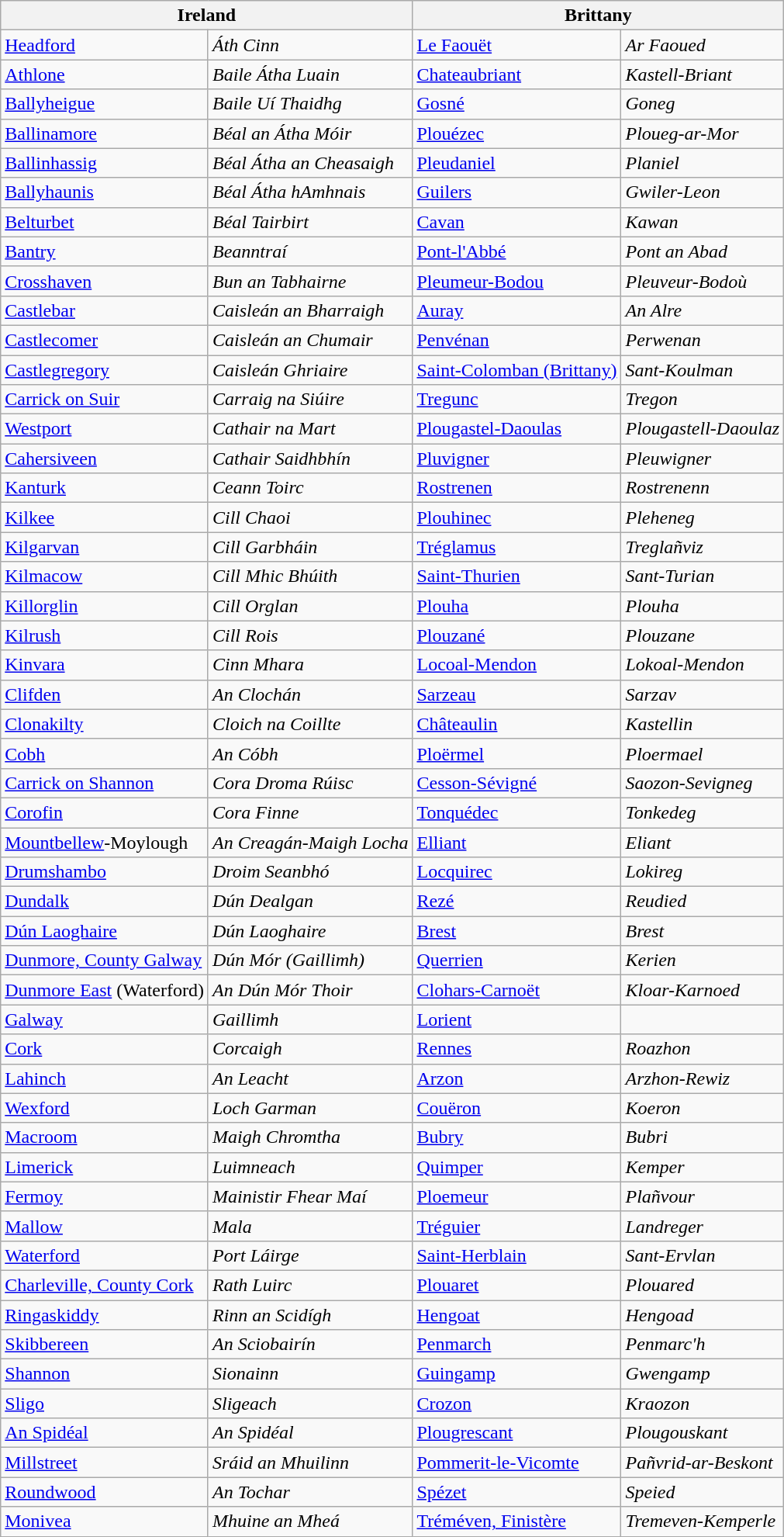<table class="wikitable">
<tr>
<th colspan="2">Ireland</th>
<th colspan="2">Brittany</th>
</tr>
<tr>
<td><a href='#'>Headford</a></td>
<td><em>Áth Cinn</em></td>
<td><a href='#'>Le Faouët</a></td>
<td><em>Ar Faoued</em></td>
</tr>
<tr>
<td><a href='#'>Athlone</a></td>
<td><em>Baile Átha Luain</em></td>
<td><a href='#'>Chateaubriant</a></td>
<td><em>Kastell-Briant</em></td>
</tr>
<tr>
<td><a href='#'>Ballyheigue</a></td>
<td><em>Baile Uí Thaidhg</em></td>
<td><a href='#'>Gosné</a></td>
<td><em>Goneg</em></td>
</tr>
<tr>
<td Mainistir><a href='#'>Ballinamore</a></td>
<td><em>Béal an Átha Móir</em></td>
<td><a href='#'>Plouézec</a></td>
<td><em>Ploueg-ar-Mor</em></td>
</tr>
<tr>
<td><a href='#'>Ballinhassig</a></td>
<td><em>Béal Átha an Cheasaigh</em></td>
<td><a href='#'>Pleudaniel</a></td>
<td><em>Planiel</em></td>
</tr>
<tr>
<td><a href='#'>Ballyhaunis</a></td>
<td><em>Béal Átha hAmhnais</em></td>
<td><a href='#'>Guilers</a></td>
<td><em>Gwiler-Leon</em></td>
</tr>
<tr>
<td><a href='#'>Belturbet</a></td>
<td><em>Béal Tairbirt</em></td>
<td><a href='#'>Cavan</a></td>
<td><em>Kawan</em></td>
</tr>
<tr>
<td><a href='#'>Bantry</a></td>
<td><em>Beanntraí</em></td>
<td><a href='#'>Pont-l'Abbé</a></td>
<td><em>Pont an Abad</em></td>
</tr>
<tr>
<td><a href='#'>Crosshaven</a></td>
<td><em>Bun an Tabhairne</em></td>
<td><a href='#'>Pleumeur-Bodou</a></td>
<td><em>Pleuveur-Bodoù</em></td>
</tr>
<tr>
<td><a href='#'>Castlebar</a></td>
<td><em>Caisleán an Bharraigh</em></td>
<td><a href='#'>Auray</a></td>
<td><em>An Alre</em></td>
</tr>
<tr>
<td><a href='#'>Castlecomer</a></td>
<td><em>Caisleán an Chumair</em></td>
<td><a href='#'>Penvénan</a></td>
<td><em>Perwenan</em></td>
</tr>
<tr>
<td><a href='#'>Castlegregory</a></td>
<td><em>Caisleán Ghriaire</em></td>
<td><a href='#'>Saint-Colomban (Brittany)</a></td>
<td><em>Sant-Koulman</em></td>
</tr>
<tr>
<td><a href='#'>Carrick on Suir</a></td>
<td><em>Carraig na Siúire</em></td>
<td><a href='#'>Tregunc</a></td>
<td><em>Tregon</em></td>
</tr>
<tr>
<td><a href='#'>Westport</a></td>
<td><em>Cathair na Mart</em></td>
<td><a href='#'>Plougastel-Daoulas</a></td>
<td><em>Plougastell-Daoulaz</em></td>
</tr>
<tr>
<td><a href='#'>Cahersiveen</a></td>
<td><em>Cathair Saidhbhín</em></td>
<td><a href='#'>Pluvigner</a></td>
<td><em>Pleuwigner</em></td>
</tr>
<tr>
<td><a href='#'>Kanturk</a></td>
<td><em>Ceann Toirc</em></td>
<td><a href='#'>Rostrenen</a></td>
<td><em>Rostrenenn</em></td>
</tr>
<tr>
<td><a href='#'>Kilkee</a></td>
<td><em>Cill Chaoi</em></td>
<td><a href='#'>Plouhinec</a></td>
<td><em>Pleheneg</em></td>
</tr>
<tr>
<td><a href='#'>Kilgarvan</a></td>
<td><em>Cill Garbháin</em></td>
<td><a href='#'>Tréglamus</a></td>
<td><em>Treglañviz</em></td>
</tr>
<tr>
<td><a href='#'>Kilmacow</a></td>
<td><em>Cill Mhic Bhúith</em></td>
<td><a href='#'>Saint-Thurien</a></td>
<td><em>Sant-Turian</em></td>
</tr>
<tr>
<td><a href='#'>Killorglin</a></td>
<td><em>Cill Orglan</em></td>
<td><a href='#'>Plouha</a></td>
<td><em>Plouha</em></td>
</tr>
<tr>
<td><a href='#'>Kilrush</a></td>
<td><em>Cill Rois</em></td>
<td><a href='#'>Plouzané</a></td>
<td><em>Plouzane</em></td>
</tr>
<tr>
<td><a href='#'>Kinvara</a></td>
<td><em>Cinn Mhara</em></td>
<td><a href='#'>Locoal-Mendon</a></td>
<td><em>Lokoal-Mendon</em></td>
</tr>
<tr>
<td><a href='#'>Clifden</a></td>
<td><em>An Clochán</em></td>
<td><a href='#'>Sarzeau</a></td>
<td><em>Sarzav</em></td>
</tr>
<tr>
<td><a href='#'>Clonakilty</a></td>
<td><em>Cloich na Coillte</em></td>
<td><a href='#'>Châteaulin</a></td>
<td><em>Kastellin</em></td>
</tr>
<tr>
<td><a href='#'>Cobh</a></td>
<td><em>An Cóbh</em></td>
<td><a href='#'>Ploërmel</a></td>
<td><em>Ploermael</em></td>
</tr>
<tr>
<td><a href='#'>Carrick on Shannon</a></td>
<td><em>Cora Droma Rúisc</em></td>
<td><a href='#'>Cesson-Sévigné</a></td>
<td><em>Saozon-Sevigneg</em></td>
</tr>
<tr>
<td><a href='#'>Corofin</a></td>
<td><em>Cora Finne</em></td>
<td><a href='#'>Tonquédec</a></td>
<td><em>Tonkedeg</em></td>
</tr>
<tr>
<td><a href='#'>Mountbellew</a>-Moylough</td>
<td><em>An Creagán-Maigh Locha</em></td>
<td><a href='#'>Elliant</a></td>
<td><em>Eliant</em></td>
</tr>
<tr>
<td><a href='#'>Drumshambo</a></td>
<td><em>Droim Seanbhó</em></td>
<td><a href='#'>Locquirec</a></td>
<td><em>Lokireg</em></td>
</tr>
<tr>
<td><a href='#'>Dundalk</a></td>
<td><em>Dún Dealgan</em></td>
<td><a href='#'>Rezé</a></td>
<td><em>Reudied</em></td>
</tr>
<tr>
<td><a href='#'>Dún Laoghaire</a></td>
<td><em>Dún Laoghaire</em></td>
<td><a href='#'>Brest</a></td>
<td><em>Brest</em></td>
</tr>
<tr>
<td><a href='#'>Dunmore, County Galway</a></td>
<td><em>Dún Mór (Gaillimh)</em></td>
<td><a href='#'>Querrien</a></td>
<td><em>Kerien</em></td>
</tr>
<tr>
<td><a href='#'>Dunmore East</a> (Waterford)</td>
<td><em>An Dún Mór Thoir</em></td>
<td><a href='#'>Clohars-Carnoët</a></td>
<td><em>Kloar-Karnoed</em></td>
</tr>
<tr>
<td><a href='#'>Galway</a></td>
<td><em>Gaillimh</em></td>
<td><a href='#'>Lorient</a></td>
<td><em></em></td>
</tr>
<tr>
<td><a href='#'>Cork</a></td>
<td><em>Corcaigh</em></td>
<td><a href='#'>Rennes</a></td>
<td><em>Roazhon</em></td>
</tr>
<tr>
<td><a href='#'>Lahinch</a></td>
<td><em>An Leacht</em></td>
<td><a href='#'>Arzon</a></td>
<td><em>Arzhon-Rewiz</em></td>
</tr>
<tr>
<td><a href='#'>Wexford</a></td>
<td><em>Loch Garman</em></td>
<td><a href='#'>Couëron</a></td>
<td><em>Koeron</em></td>
</tr>
<tr>
<td><a href='#'>Macroom</a></td>
<td><em>Maigh Chromtha</em></td>
<td><a href='#'>Bubry</a></td>
<td><em>Bubri</em></td>
</tr>
<tr>
<td><a href='#'>Limerick</a></td>
<td><em>Luimneach</em></td>
<td><a href='#'>Quimper</a></td>
<td><em>Kemper</em></td>
</tr>
<tr>
<td><a href='#'>Fermoy</a></td>
<td><em>Mainistir Fhear Maí</em></td>
<td><a href='#'>Ploemeur</a></td>
<td><em> Plañvour</em></td>
</tr>
<tr>
<td><a href='#'>Mallow</a></td>
<td><em>Mala</em></td>
<td><a href='#'>Tréguier</a></td>
<td><em> Landreger</em></td>
</tr>
<tr>
<td><a href='#'>Waterford</a></td>
<td><em>Port Láirge</em></td>
<td><a href='#'>Saint-Herblain</a></td>
<td><em>Sant-Ervlan</em></td>
</tr>
<tr>
<td><a href='#'>Charleville, County Cork</a></td>
<td><em>Rath Luirc</em></td>
<td><a href='#'>Plouaret</a></td>
<td><em> Plouared</em></td>
</tr>
<tr>
<td><a href='#'>Ringaskiddy</a></td>
<td><em>Rinn an Scidígh</em></td>
<td><a href='#'>Hengoat</a></td>
<td><em> Hengoad</em></td>
</tr>
<tr>
<td><a href='#'>Skibbereen</a></td>
<td><em>An Sciobairín</em></td>
<td><a href='#'>Penmarch</a></td>
<td><em>Penmarc'h</em></td>
</tr>
<tr>
<td><a href='#'>Shannon</a></td>
<td><em>Sionainn</em></td>
<td><a href='#'>Guingamp</a></td>
<td><em>Gwengamp</em></td>
</tr>
<tr>
<td><a href='#'>Sligo</a></td>
<td><em>Sligeach</em></td>
<td><a href='#'>Crozon</a></td>
<td><em>Kraozon</em></td>
</tr>
<tr>
<td><a href='#'>An Spidéal</a></td>
<td><em>An Spidéal</em></td>
<td><a href='#'>Plougrescant</a></td>
<td><em>Plougouskant</em></td>
</tr>
<tr>
<td><a href='#'>Millstreet</a></td>
<td><em>Sráid an Mhuilinn</em></td>
<td><a href='#'>Pommerit-le-Vicomte</a></td>
<td><em>Pañvrid-ar-Beskont</em></td>
</tr>
<tr>
<td><a href='#'>Roundwood</a></td>
<td><em>An Tochar</em></td>
<td><a href='#'>Spézet</a></td>
<td><em>Speied</em></td>
</tr>
<tr>
<td><a href='#'>Monivea</a></td>
<td><em>Mhuine an Mheá</em></td>
<td><a href='#'>Tréméven, Finistère</a></td>
<td><em>Tremeven-Kemperle</em></td>
</tr>
</table>
